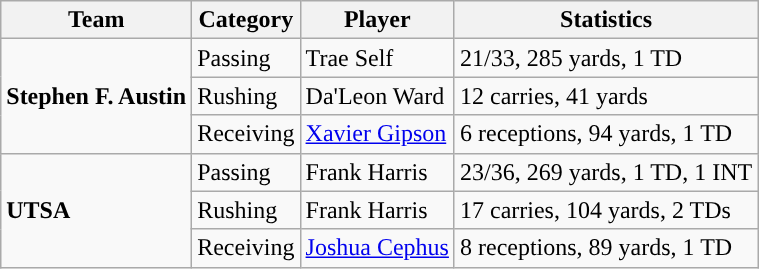<table class="wikitable" style="float: left;">
<tr>
<th>Team</th>
<th>Category</th>
<th>Player</th>
<th>Statistics</th>
</tr>
<tr>
<td rowspan=3><strong>Stephen F. Austin</strong></td>
<td>Passing</td>
<td>Trae Self</td>
<td>21/33, 285 yards, 1 TD</td>
</tr>
<tr>
<td>Rushing</td>
<td>Da'Leon Ward</td>
<td>12 carries, 41 yards</td>
</tr>
<tr>
<td>Receiving</td>
<td><a href='#'>Xavier Gipson</a></td>
<td>6 receptions, 94 yards, 1 TD</td>
</tr>
<tr>
<td rowspan=3><strong>UTSA</strong></td>
<td>Passing</td>
<td>Frank Harris</td>
<td>23/36, 269 yards, 1 TD, 1 INT</td>
</tr>
<tr>
<td>Rushing</td>
<td>Frank Harris</td>
<td>17 carries, 104 yards, 2 TDs</td>
</tr>
<tr>
<td>Receiving</td>
<td><a href='#'>Joshua Cephus</a></td>
<td>8 receptions, 89 yards, 1 TD</td>
</tr>
</table>
